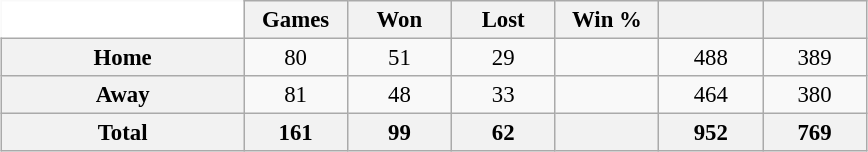<table class="wikitable" style="font-size:95%; text-align:center; width:38em; border:0;margin: 0.5em auto;">
<tr>
<td width="28%" style="background:#fff;border:0;"></td>
<th width="12%">Games</th>
<th width="12%">Won</th>
<th width="12%">Lost</th>
<th width="12%">Win %</th>
<th width="12%"></th>
<th width="12%"></th>
</tr>
<tr>
<th>Home</th>
<td>80</td>
<td>51</td>
<td>29</td>
<td></td>
<td>488</td>
<td>389</td>
</tr>
<tr>
<th>Away</th>
<td>81</td>
<td>48</td>
<td>33</td>
<td></td>
<td>464</td>
<td>380</td>
</tr>
<tr>
<th>Total</th>
<th>161</th>
<th>99</th>
<th>62</th>
<th></th>
<th>952</th>
<th>769</th>
</tr>
</table>
